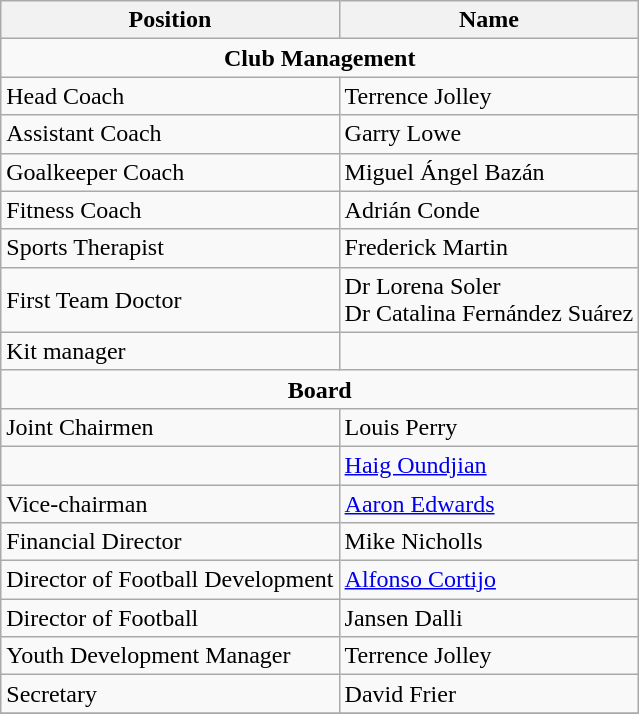<table class="wikitable sortable" style="text-align:center;">
<tr>
<th>Position</th>
<th>Name</th>
</tr>
<tr>
<td colspan="2"><strong>Club Management</strong></td>
</tr>
<tr>
<td align="left">Head Coach</td>
<td align="left"> Terrence Jolley</td>
</tr>
<tr>
<td align="left">Assistant Coach</td>
<td align="left"> Garry Lowe</td>
</tr>
<tr>
<td align="left">Goalkeeper Coach</td>
<td align="left"> Miguel Ángel Bazán</td>
</tr>
<tr>
<td align="left">Fitness Coach</td>
<td align="left"> Adrián Conde</td>
</tr>
<tr>
<td align="left">Sports Therapist</td>
<td align="left"> Frederick Martin</td>
</tr>
<tr>
<td align="left">First Team Doctor</td>
<td align="left"> Dr Lorena Soler<br> Dr Catalina Fernández Suárez</td>
</tr>
<tr>
<td align="left">Kit manager</td>
<td align="left"></td>
</tr>
<tr>
<td colspan="2"><strong>Board</strong></td>
</tr>
<tr>
<td align="left">Joint Chairmen</td>
<td align="left"> Louis Perry</td>
</tr>
<tr>
<td></td>
<td align="left"> <a href='#'>Haig Oundjian</a></td>
</tr>
<tr>
<td align="left">Vice-chairman</td>
<td align="left"> <a href='#'>Aaron Edwards</a></td>
</tr>
<tr>
<td align="left">Financial Director</td>
<td align="left"> Mike Nicholls</td>
</tr>
<tr>
<td align="left">Director of Football Development</td>
<td align="left"> <a href='#'>Alfonso Cortijo</a></td>
</tr>
<tr>
<td align="left">Director of Football</td>
<td align="left"> Jansen Dalli</td>
</tr>
<tr>
<td align="left">Youth Development Manager</td>
<td align="left"> Terrence Jolley</td>
</tr>
<tr>
<td align="left">Secretary</td>
<td align="left"> David Frier</td>
</tr>
<tr>
</tr>
</table>
